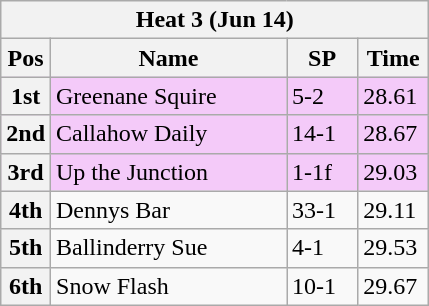<table class="wikitable">
<tr>
<th colspan="6">Heat 3 (Jun 14)</th>
</tr>
<tr>
<th width=20>Pos</th>
<th width=150>Name</th>
<th width=40>SP</th>
<th width=40>Time</th>
</tr>
<tr style="background: #f4caf9;">
<th>1st</th>
<td>Greenane Squire</td>
<td>5-2</td>
<td>28.61</td>
</tr>
<tr style="background: #f4caf9;">
<th>2nd</th>
<td>Callahow Daily</td>
<td>14-1</td>
<td>28.67</td>
</tr>
<tr style="background: #f4caf9;">
<th>3rd</th>
<td>Up the Junction</td>
<td>1-1f</td>
<td>29.03</td>
</tr>
<tr>
<th>4th</th>
<td>Dennys Bar</td>
<td>33-1</td>
<td>29.11</td>
</tr>
<tr>
<th>5th</th>
<td>Ballinderry Sue</td>
<td>4-1</td>
<td>29.53</td>
</tr>
<tr>
<th>6th</th>
<td>Snow Flash</td>
<td>10-1</td>
<td>29.67</td>
</tr>
</table>
